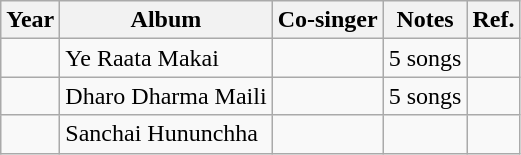<table class="wikitable">
<tr>
<th>Year</th>
<th>Album</th>
<th>Co-singer</th>
<th>Notes</th>
<th>Ref.</th>
</tr>
<tr>
<td></td>
<td>Ye Raata Makai</td>
<td></td>
<td>5 songs</td>
<td></td>
</tr>
<tr>
<td></td>
<td>Dharo Dharma Maili</td>
<td></td>
<td>5 songs</td>
<td></td>
</tr>
<tr>
<td></td>
<td>Sanchai Hununchha</td>
<td></td>
<td></td>
<td></td>
</tr>
</table>
